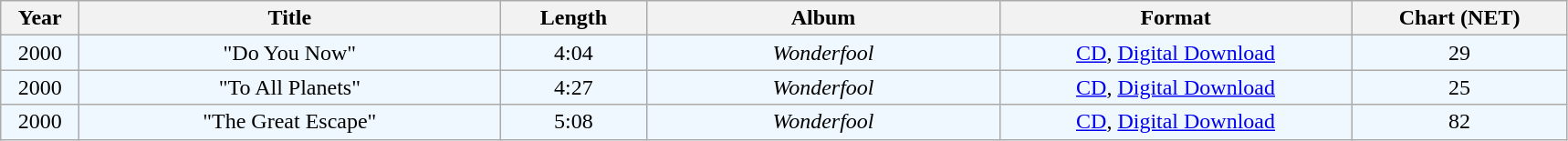<table class="wikitable"|width=100%>
<tr ">
<th style="width:50px;">Year</th>
<th style="width:300px;">Title</th>
<th style="width:100px;">Length</th>
<th style="width:250px;">Album</th>
<th style="width:250px;">Format</th>
<th style="width:150px;">Chart (NET)</th>
</tr>
<tr style="background:#f0f8ff;">
<td style="text-align:center; vertical-align:top;">2000</td>
<td style="text-align:center; vertical-align:top;">"Do You Now"</td>
<td style="text-align:center; vertical-align:top;">4:04</td>
<td style="text-align:center; vertical-align:top;"><em>Wonderfool</em></td>
<td style="text-align:center; vertical-align:top;"><a href='#'>CD</a>, <a href='#'>Digital Download</a></td>
<td style="text-align:center; vertical-align:top;">29</td>
</tr>
<tr style="background:#f0f8ff;">
<td style="text-align:center; vertical-align:top;">2000</td>
<td style="text-align:center; vertical-align:top;">"To All Planets"</td>
<td style="text-align:center; vertical-align:top;">4:27</td>
<td style="text-align:center; vertical-align:top;"><em>Wonderfool</em></td>
<td style="text-align:center; vertical-align:top;"><a href='#'>CD</a>, <a href='#'>Digital Download</a></td>
<td style="text-align:center; vertical-align:top;">25</td>
</tr>
<tr style="background:#f0f8ff;">
<td style="text-align:center; vertical-align:top;">2000</td>
<td style="text-align:center; vertical-align:top;">"The Great Escape"</td>
<td style="text-align:center; vertical-align:top;">5:08</td>
<td style="text-align:center; vertical-align:top;"><em>Wonderfool</em></td>
<td style="text-align:center; vertical-align:top;"><a href='#'>CD</a>, <a href='#'>Digital Download</a></td>
<td style="text-align:center; vertical-align:top;">82</td>
</tr>
</table>
